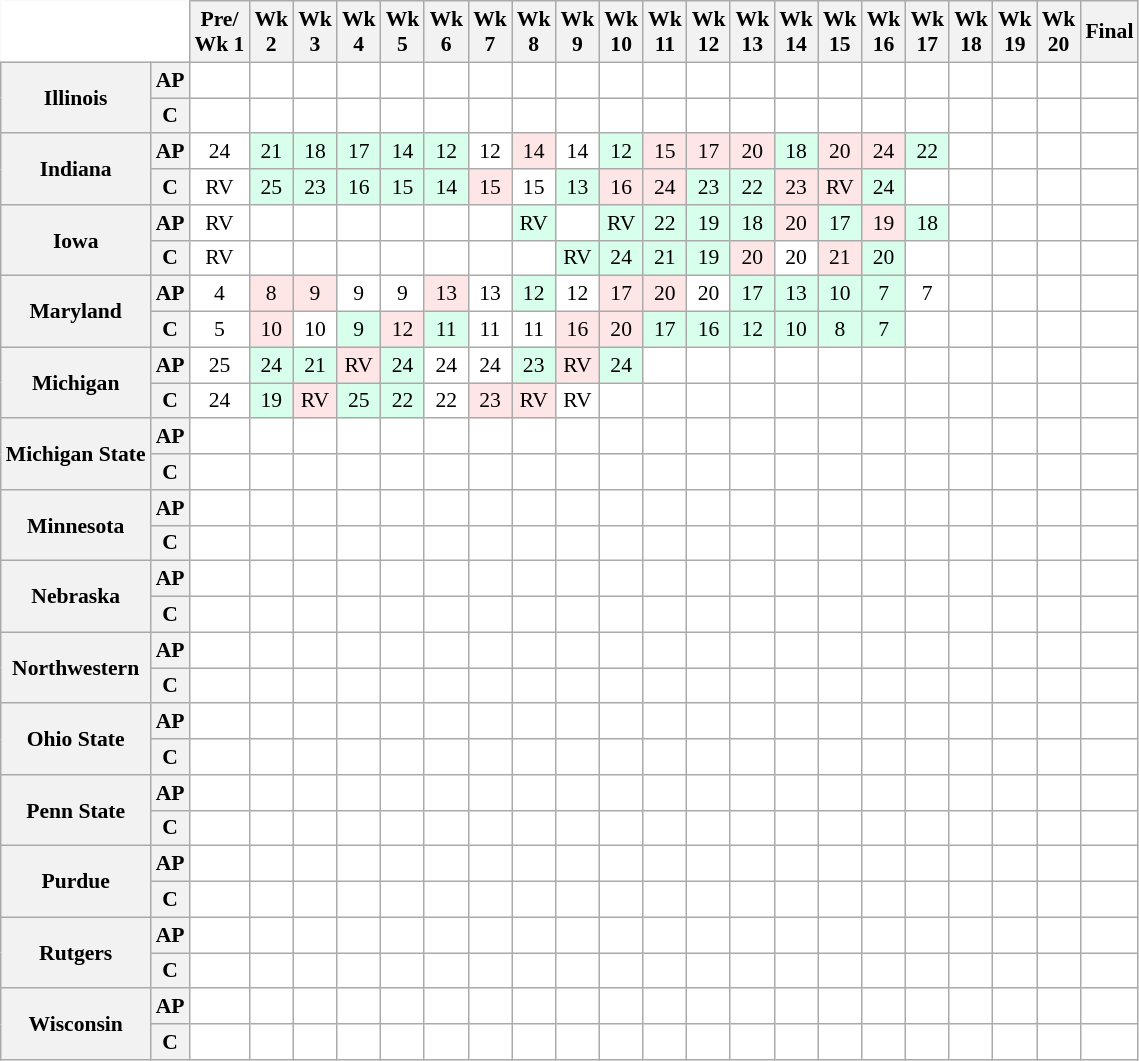<table class="wikitable" style="white-space:nowrap;font-size:90%;text-align:center;">
<tr>
<th colspan=2 style="background:white; border-top-style:hidden; border-left-style:hidden;"> </th>
<th>Pre/<br>Wk 1</th>
<th>Wk<br>2</th>
<th>Wk<br>3</th>
<th>Wk<br>4</th>
<th>Wk<br>5</th>
<th>Wk<br>6</th>
<th>Wk<br>7</th>
<th>Wk<br>8</th>
<th>Wk<br>9</th>
<th>Wk<br>10</th>
<th>Wk<br>11</th>
<th>Wk<br>12</th>
<th>Wk<br>13</th>
<th>Wk<br>14</th>
<th>Wk<br>15</th>
<th>Wk<br>16</th>
<th>Wk<br>17</th>
<th>Wk<br>18</th>
<th>Wk<br>19</th>
<th>Wk<br>20</th>
<th>Final</th>
</tr>
<tr>
<th rowspan=2 style=>Illinois</th>
<th>AP</th>
<td style="background:#FFF;"></td>
<td style="background:#FFF;"></td>
<td style="background:#FFF;"></td>
<td style="background:#FFF;"></td>
<td style="background:#FFF;"></td>
<td style="background:#FFF;"></td>
<td style="background:#FFF;"></td>
<td style="background:#FFF;"></td>
<td style="background:#FFF;"></td>
<td style="background:#FFF;"></td>
<td style="background:#FFF;"></td>
<td style="background:#FFF;"></td>
<td style="background:#FFF;"></td>
<td style="background:#FFF;"></td>
<td style="background:#FFF;"></td>
<td style="background:#FFF;"></td>
<td style="background:#FFF;"></td>
<td style="background:#FFF;"></td>
<td style="background:#FFF;"></td>
<td style="background:#FFF;"></td>
<td style="background:#FFF;"></td>
</tr>
<tr>
<th>C</th>
<td style="background:#FFF;"></td>
<td style="background:#FFF;"></td>
<td style="background:#FFF;"></td>
<td style="background:#FFF;"></td>
<td style="background:#FFF;"></td>
<td style="background:#FFF;"></td>
<td style="background:#FFF;"></td>
<td style="background:#FFF;"></td>
<td style="background:#FFF;"></td>
<td style="background:#FFF;"></td>
<td style="background:#FFF;"></td>
<td style="background:#FFF;"></td>
<td style="background:#FFF;"></td>
<td style="background:#FFF;"></td>
<td style="background:#FFF;"></td>
<td style="background:#FFF;"></td>
<td style="background:#FFF;"></td>
<td style="background:#FFF;"></td>
<td style="background:#FFF;"></td>
<td style="background:#FFF;"></td>
<td style="background:#FFF;"></td>
</tr>
<tr>
<th rowspan=2 style=>Indiana</th>
<th>AP</th>
<td style="background:#FFF;">24</td>
<td style="background:#d8ffeb;">21</td>
<td style="background:#d8ffeb;">18</td>
<td style="background:#d8ffeb;">17</td>
<td style="background:#d8ffeb;">14</td>
<td style="background:#d8ffeb;">12</td>
<td style="background:#FFF;">12</td>
<td style="background:#FFe6e6;">14</td>
<td style="background:#FFF;">14</td>
<td style="background:#d8ffeb;">12</td>
<td style="background:#FFe6e6;">15</td>
<td style="background:#FFe6e6;">17</td>
<td style="background:#FFe6e6;">20</td>
<td style="background:#d8ffeb;">18</td>
<td style="background:#FFe6e6;">20</td>
<td style="background:#FFe6e6;">24</td>
<td style="background:#d8ffeb;">22</td>
<td style="background:#FFF;"></td>
<td style="background:#FFF;"></td>
<td style="background:#FFF;"></td>
<td style="background:#FFF;"></td>
</tr>
<tr>
<th>C</th>
<td style="background:#FFF;">RV</td>
<td style="background:#d8ffeb;">25</td>
<td style="background:#d8ffeb;">23</td>
<td style="background:#d8ffeb;">16</td>
<td style="background:#d8ffeb;">15</td>
<td style="background:#d8ffeb;">14</td>
<td style="background:#FFe6e6;">15</td>
<td style="background:#FFF;">15</td>
<td style="background:#d8ffeb;">13</td>
<td style="background:#FFe6e6;">16</td>
<td style="background:#FFe6e6;">24</td>
<td style="background:#d8ffeb;">23</td>
<td style="background:#d8ffeb;">22</td>
<td style="background:#FFe6e6;">23</td>
<td style="background:#FFe6e6;">RV</td>
<td style="background:#d8ffeb;">24</td>
<td style="background:#FFF;"></td>
<td style="background:#FFF;"></td>
<td style="background:#FFF;"></td>
<td style="background:#FFF;"></td>
<td style="background:#FFF;"></td>
</tr>
<tr>
<th rowspan=2 style=>Iowa</th>
<th>AP</th>
<td style="background:#FFF;">RV</td>
<td style="background:#FFF;"></td>
<td style="background:#FFF;"></td>
<td style="background:#FFF;"></td>
<td style="background:#FFF;"></td>
<td style="background:#FFF;"></td>
<td style="background:#FFF;"></td>
<td style="background:#d8ffeb;">RV</td>
<td style="background:#FFF;"></td>
<td style="background:#d8ffeb;">RV</td>
<td style="background:#d8ffeb;">22</td>
<td style="background:#d8ffeb;">19</td>
<td style="background:#d8ffeb;">18</td>
<td style="background:#FFe6e6;">20</td>
<td style="background:#d8ffeb;">17</td>
<td style="background:#FFe6e6;">19</td>
<td style="background:#d8ffeb;">18</td>
<td style="background:#FFF;"></td>
<td style="background:#FFF;"></td>
<td style="background:#FFF;"></td>
<td style="background:#FFF;"></td>
</tr>
<tr>
<th>C</th>
<td style="background:#FFF;">RV</td>
<td style="background:#FFF;"></td>
<td style="background:#FFF;"></td>
<td style="background:#FFF;"></td>
<td style="background:#FFF;"></td>
<td style="background:#FFF;"></td>
<td style="background:#FFF;"></td>
<td style="background:#FFF;"></td>
<td style="background:#d8ffeb;">RV</td>
<td style="background:#d8ffeb;">24</td>
<td style="background:#d8ffeb;">21</td>
<td style="background:#d8ffeb;">19</td>
<td style="background:#FFe6e6;">20</td>
<td style="background:#FFF;">20</td>
<td style="background:#FFe6e6;">21</td>
<td style="background:#d8ffeb;">20</td>
<td style="background:#FFF;"></td>
<td style="background:#FFF;"></td>
<td style="background:#FFF;"></td>
<td style="background:#FFF;"></td>
<td style="background:#FFF;"></td>
</tr>
<tr>
<th rowspan=2 style=>Maryland</th>
<th>AP</th>
<td style="background:#FFF;">4</td>
<td style="background:#FFe6e6;">8</td>
<td style="background:#FFe6e6;">9</td>
<td style="background:#FFF;">9</td>
<td style="background:#FFF;">9</td>
<td style="background:#FFe6e6;">13</td>
<td style="background:#FFF;">13</td>
<td style="background:#d8ffeb;">12</td>
<td style="background:#FFF;">12</td>
<td style="background:#FFe6e6;">17</td>
<td style="background:#FFe6e6;">20</td>
<td style="background:#FFF;">20</td>
<td style="background:#d8ffeb;">17</td>
<td style="background:#d8ffeb;">13</td>
<td style="background:#d8ffeb;">10</td>
<td style="background:#d8ffeb;">7</td>
<td style="background:#FFF;">7</td>
<td style="background:#FFF;"></td>
<td style="background:#FFF;"></td>
<td style="background:#FFF;"></td>
<td style="background:#FFF;"></td>
</tr>
<tr>
<th>C</th>
<td style="background:#FFF;">5</td>
<td style="background:#FFe6e6;">10</td>
<td style="background:#FFF;">10</td>
<td style="background:#d8ffeb;">9</td>
<td style="background:#FFe6e6;">12</td>
<td style="background:#d8ffeb;">11</td>
<td style="background:#FFF;">11</td>
<td style="background:#FFF;">11</td>
<td style="background:#FFe6e6;">16</td>
<td style="background:#FFe6e6;">20</td>
<td style="background:#d8ffeb;">17</td>
<td style="background:#d8ffeb;">16</td>
<td style="background:#d8ffeb;">12</td>
<td style="background:#d8ffeb;">10</td>
<td style="background:#d8ffeb;">8</td>
<td style="background:#d8ffeb;">7</td>
<td style="background:#FFF;"></td>
<td style="background:#FFF;"></td>
<td style="background:#FFF;"></td>
<td style="background:#FFF;"></td>
<td style="background:#FFF;"></td>
</tr>
<tr>
<th rowspan=2 style=>Michigan</th>
<th>AP</th>
<td style="background:#FFF;">25</td>
<td style="background:#d8ffeb;">24</td>
<td style="background:#d8ffeb;">21</td>
<td style="background:#FFe6e6;">RV</td>
<td style="background:#d8ffeb;">24</td>
<td style="background:#FFF;">24</td>
<td style="background:#FFF;">24</td>
<td style="background:#d8ffeb;">23</td>
<td style="background:#FFe6e6;">RV</td>
<td style="background:#d8ffeb;">24</td>
<td style="background:#FFF;"></td>
<td style="background:#FFF;"></td>
<td style="background:#FFF;"></td>
<td style="background:#FFF;"></td>
<td style="background:#FFF;"></td>
<td style="background:#FFF;"></td>
<td style="background:#FFF;"></td>
<td style="background:#FFF;"></td>
<td style="background:#FFF;"></td>
<td style="background:#FFF;"></td>
<td style="background:#FFF;"></td>
</tr>
<tr>
<th>C</th>
<td style="background:#FFF;">24</td>
<td style="background:#d8ffeb;">19</td>
<td style="background:#FFe6e6;">RV</td>
<td style="background:#d8ffeb;">25</td>
<td style="background:#d8ffeb;">22</td>
<td style="background:#FFF;">22</td>
<td style="background:#FFe6e6;">23</td>
<td style="background:#FFe6e6;">RV</td>
<td style="background:#FFF;">RV</td>
<td style="background:#FFF;"></td>
<td style="background:#FFF;"></td>
<td style="background:#FFF;"></td>
<td style="background:#FFF;"></td>
<td style="background:#FFF;"></td>
<td style="background:#FFF;"></td>
<td style="background:#FFF;"></td>
<td style="background:#FFF;"></td>
<td style="background:#FFF;"></td>
<td style="background:#FFF;"></td>
<td style="background:#FFF;"></td>
<td style="background:#FFF;"></td>
</tr>
<tr>
<th rowspan=2 style=>Michigan State</th>
<th>AP</th>
<td style="background:#FFF;"></td>
<td style="background:#FFF;"></td>
<td style="background:#FFF;"></td>
<td style="background:#FFF;"></td>
<td style="background:#FFF;"></td>
<td style="background:#FFF;"></td>
<td style="background:#FFF;"></td>
<td style="background:#FFF;"></td>
<td style="background:#FFF;"></td>
<td style="background:#FFF;"></td>
<td style="background:#FFF;"></td>
<td style="background:#FFF;"></td>
<td style="background:#FFF;"></td>
<td style="background:#FFF;"></td>
<td style="background:#FFF;"></td>
<td style="background:#FFF;"></td>
<td style="background:#FFF;"></td>
<td style="background:#FFF;"></td>
<td style="background:#FFF;"></td>
<td style="background:#FFF;"></td>
<td style="background:#FFF;"></td>
</tr>
<tr>
<th>C</th>
<td style="background:#FFF;"></td>
<td style="background:#FFF;"></td>
<td style="background:#FFF;"></td>
<td style="background:#FFF;"></td>
<td style="background:#FFF;"></td>
<td style="background:#FFF;"></td>
<td style="background:#FFF;"></td>
<td style="background:#FFF;"></td>
<td style="background:#FFF;"></td>
<td style="background:#FFF;"></td>
<td style="background:#FFF;"></td>
<td style="background:#FFF;"></td>
<td style="background:#FFF;"></td>
<td style="background:#FFF;"></td>
<td style="background:#FFF;"></td>
<td style="background:#FFF;"></td>
<td style="background:#FFF;"></td>
<td style="background:#FFF;"></td>
<td style="background:#FFF;"></td>
<td style="background:#FFF;"></td>
<td style="background:#FFF;"></td>
</tr>
<tr>
<th rowspan=2 style=>Minnesota</th>
<th>AP</th>
<td style="background:#FFF;"></td>
<td style="background:#FFF;"></td>
<td style="background:#FFF;"></td>
<td style="background:#FFF;"></td>
<td style="background:#FFF;"></td>
<td style="background:#FFF;"></td>
<td style="background:#FFF;"></td>
<td style="background:#FFF;"></td>
<td style="background:#FFF;"></td>
<td style="background:#FFF;"></td>
<td style="background:#FFF;"></td>
<td style="background:#FFF;"></td>
<td style="background:#FFF;"></td>
<td style="background:#FFF;"></td>
<td style="background:#FFF;"></td>
<td style="background:#FFF;"></td>
<td style="background:#FFF;"></td>
<td style="background:#FFF;"></td>
<td style="background:#FFF;"></td>
<td style="background:#FFF;"></td>
<td style="background:#FFF;"></td>
</tr>
<tr>
<th>C</th>
<td style="background:#FFF;"></td>
<td style="background:#FFF;"></td>
<td style="background:#FFF;"></td>
<td style="background:#FFF;"></td>
<td style="background:#FFF;"></td>
<td style="background:#FFF;"></td>
<td style="background:#FFF;"></td>
<td style="background:#FFF;"></td>
<td style="background:#FFF;"></td>
<td style="background:#FFF;"></td>
<td style="background:#FFF;"></td>
<td style="background:#FFF;"></td>
<td style="background:#FFF;"></td>
<td style="background:#FFF;"></td>
<td style="background:#FFF;"></td>
<td style="background:#FFF;"></td>
<td style="background:#FFF;"></td>
<td style="background:#FFF;"></td>
<td style="background:#FFF;"></td>
<td style="background:#FFF;"></td>
<td style="background:#FFF;"></td>
</tr>
<tr>
<th rowspan=2 style=>Nebraska</th>
<th>AP</th>
<td style="background:#FFF;"></td>
<td style="background:#FFF;"></td>
<td style="background:#FFF;"></td>
<td style="background:#FFF;"></td>
<td style="background:#FFF;"></td>
<td style="background:#FFF;"></td>
<td style="background:#FFF;"></td>
<td style="background:#FFF;"></td>
<td style="background:#FFF;"></td>
<td style="background:#FFF;"></td>
<td style="background:#FFF;"></td>
<td style="background:#FFF;"></td>
<td style="background:#FFF;"></td>
<td style="background:#FFF;"></td>
<td style="background:#FFF;"></td>
<td style="background:#FFF;"></td>
<td style="background:#FFF;"></td>
<td style="background:#FFF;"></td>
<td style="background:#FFF;"></td>
<td style="background:#FFF;"></td>
<td style="background:#FFF;"></td>
</tr>
<tr>
<th>C</th>
<td style="background:#FFF;"></td>
<td style="background:#FFF;"></td>
<td style="background:#FFF;"></td>
<td style="background:#FFF;"></td>
<td style="background:#FFF;"></td>
<td style="background:#FFF;"></td>
<td style="background:#FFF;"></td>
<td style="background:#FFF;"></td>
<td style="background:#FFF;"></td>
<td style="background:#FFF;"></td>
<td style="background:#FFF;"></td>
<td style="background:#FFF;"></td>
<td style="background:#FFF;"></td>
<td style="background:#FFF;"></td>
<td style="background:#FFF;"></td>
<td style="background:#FFF;"></td>
<td style="background:#FFF;"></td>
<td style="background:#FFF;"></td>
<td style="background:#FFF;"></td>
<td style="background:#FFF;"></td>
<td style="background:#FFF;"></td>
</tr>
<tr>
<th rowspan=2 style=>Northwestern</th>
<th>AP</th>
<td style="background:#FFF;"></td>
<td style="background:#FFF;"></td>
<td style="background:#FFF;"></td>
<td style="background:#FFF;"></td>
<td style="background:#FFF;"></td>
<td style="background:#FFF;"></td>
<td style="background:#FFF;"></td>
<td style="background:#FFF;"></td>
<td style="background:#FFF;"></td>
<td style="background:#FFF;"></td>
<td style="background:#FFF;"></td>
<td style="background:#FFF;"></td>
<td style="background:#FFF;"></td>
<td style="background:#FFF;"></td>
<td style="background:#FFF;"></td>
<td style="background:#FFF;"></td>
<td style="background:#FFF;"></td>
<td style="background:#FFF;"></td>
<td style="background:#FFF;"></td>
<td style="background:#FFF;"></td>
<td style="background:#FFF;"></td>
</tr>
<tr>
<th>C</th>
<td style="background:#FFF;"></td>
<td style="background:#FFF;"></td>
<td style="background:#FFF;"></td>
<td style="background:#FFF;"></td>
<td style="background:#FFF;"></td>
<td style="background:#FFF;"></td>
<td style="background:#FFF;"></td>
<td style="background:#FFF;"></td>
<td style="background:#FFF;"></td>
<td style="background:#FFF;"></td>
<td style="background:#FFF;"></td>
<td style="background:#FFF;"></td>
<td style="background:#FFF;"></td>
<td style="background:#FFF;"></td>
<td style="background:#FFF;"></td>
<td style="background:#FFF;"></td>
<td style="background:#FFF;"></td>
<td style="background:#FFF;"></td>
<td style="background:#FFF;"></td>
<td style="background:#FFF;"></td>
<td style="background:#FFF;"></td>
</tr>
<tr>
<th rowspan=2 style=>Ohio State</th>
<th>AP</th>
<td style="background:#FFF;"></td>
<td style="background:#FFF;"></td>
<td style="background:#FFF;"></td>
<td style="background:#FFF;"></td>
<td style="background:#FFF;"></td>
<td style="background:#FFF;"></td>
<td style="background:#FFF;"></td>
<td style="background:#FFF;"></td>
<td style="background:#FFF;"></td>
<td style="background:#FFF;"></td>
<td style="background:#FFF;"></td>
<td style="background:#FFF;"></td>
<td style="background:#FFF;"></td>
<td style="background:#FFF;"></td>
<td style="background:#FFF;"></td>
<td style="background:#FFF;"></td>
<td style="background:#FFF;"></td>
<td style="background:#FFF;"></td>
<td style="background:#FFF;"></td>
<td style="background:#FFF;"></td>
<td style="background:#FFF;"></td>
</tr>
<tr>
<th>C</th>
<td style="background:#FFF;"></td>
<td style="background:#FFF;"></td>
<td style="background:#FFF;"></td>
<td style="background:#FFF;"></td>
<td style="background:#FFF;"></td>
<td style="background:#FFF;"></td>
<td style="background:#FFF;"></td>
<td style="background:#FFF;"></td>
<td style="background:#FFF;"></td>
<td style="background:#FFF;"></td>
<td style="background:#FFF;"></td>
<td style="background:#FFF;"></td>
<td style="background:#FFF;"></td>
<td style="background:#FFF;"></td>
<td style="background:#FFF;"></td>
<td style="background:#FFF;"></td>
<td style="background:#FFF;"></td>
<td style="background:#FFF;"></td>
<td style="background:#FFF;"></td>
<td style="background:#FFF;"></td>
<td style="background:#FFF;"></td>
</tr>
<tr>
<th rowspan=2 style=>Penn State</th>
<th>AP</th>
<td style="background:#FFF;"></td>
<td style="background:#FFF;"></td>
<td style="background:#FFF;"></td>
<td style="background:#FFF;"></td>
<td style="background:#FFF;"></td>
<td style="background:#FFF;"></td>
<td style="background:#FFF;"></td>
<td style="background:#FFF;"></td>
<td style="background:#FFF;"></td>
<td style="background:#FFF;"></td>
<td style="background:#FFF;"></td>
<td style="background:#FFF;"></td>
<td style="background:#FFF;"></td>
<td style="background:#FFF;"></td>
<td style="background:#FFF;"></td>
<td style="background:#FFF;"></td>
<td style="background:#FFF;"></td>
<td style="background:#FFF;"></td>
<td style="background:#FFF;"></td>
<td style="background:#FFF;"></td>
<td style="background:#FFF;"></td>
</tr>
<tr>
<th>C</th>
<td style="background:#FFF;"></td>
<td style="background:#FFF;"></td>
<td style="background:#FFF;"></td>
<td style="background:#FFF;"></td>
<td style="background:#FFF;"></td>
<td style="background:#FFF;"></td>
<td style="background:#FFF;"></td>
<td style="background:#FFF;"></td>
<td style="background:#FFF;"></td>
<td style="background:#FFF;"></td>
<td style="background:#FFF;"></td>
<td style="background:#FFF;"></td>
<td style="background:#FFF;"></td>
<td style="background:#FFF;"></td>
<td style="background:#FFF;"></td>
<td style="background:#FFF;"></td>
<td style="background:#FFF;"></td>
<td style="background:#FFF;"></td>
<td style="background:#FFF;"></td>
<td style="background:#FFF;"></td>
<td style="background:#FFF;"></td>
</tr>
<tr>
<th rowspan=2 style=>Purdue</th>
<th>AP</th>
<td style="background:#FFF;"></td>
<td style="background:#FFF;"></td>
<td style="background:#FFF;"></td>
<td style="background:#FFF;"></td>
<td style="background:#FFF;"></td>
<td style="background:#FFF;"></td>
<td style="background:#FFF;"></td>
<td style="background:#FFF;"></td>
<td style="background:#FFF;"></td>
<td style="background:#FFF;"></td>
<td style="background:#FFF;"></td>
<td style="background:#FFF;"></td>
<td style="background:#FFF;"></td>
<td style="background:#FFF;"></td>
<td style="background:#FFF;"></td>
<td style="background:#FFF;"></td>
<td style="background:#FFF;"></td>
<td style="background:#FFF;"></td>
<td style="background:#FFF;"></td>
<td style="background:#FFF;"></td>
<td style="background:#FFF;"></td>
</tr>
<tr>
<th>C</th>
<td style="background:#FFF;"></td>
<td style="background:#FFF;"></td>
<td style="background:#FFF;"></td>
<td style="background:#FFF;"></td>
<td style="background:#FFF;"></td>
<td style="background:#FFF;"></td>
<td style="background:#FFF;"></td>
<td style="background:#FFF;"></td>
<td style="background:#FFF;"></td>
<td style="background:#FFF;"></td>
<td style="background:#FFF;"></td>
<td style="background:#FFF;"></td>
<td style="background:#FFF;"></td>
<td style="background:#FFF;"></td>
<td style="background:#FFF;"></td>
<td style="background:#FFF;"></td>
<td style="background:#FFF;"></td>
<td style="background:#FFF;"></td>
<td style="background:#FFF;"></td>
<td style="background:#FFF;"></td>
<td style="background:#FFF;"></td>
</tr>
<tr>
<th rowspan=2 style=>Rutgers</th>
<th>AP</th>
<td style="background:#FFF;"></td>
<td style="background:#FFF;"></td>
<td style="background:#FFF;"></td>
<td style="background:#FFF;"></td>
<td style="background:#FFF;"></td>
<td style="background:#FFF;"></td>
<td style="background:#FFF;"></td>
<td style="background:#FFF;"></td>
<td style="background:#FFF;"></td>
<td style="background:#FFF;"></td>
<td style="background:#FFF;"></td>
<td style="background:#FFF;"></td>
<td style="background:#FFF;"></td>
<td style="background:#FFF;"></td>
<td style="background:#FFF;"></td>
<td style="background:#FFF;"></td>
<td style="background:#FFF;"></td>
<td style="background:#FFF;"></td>
<td style="background:#FFF;"></td>
<td style="background:#FFF;"></td>
<td style="background:#FFF;"></td>
</tr>
<tr>
<th>C</th>
<td style="background:#FFF;"></td>
<td style="background:#FFF;"></td>
<td style="background:#FFF;"></td>
<td style="background:#FFF;"></td>
<td style="background:#FFF;"></td>
<td style="background:#FFF;"></td>
<td style="background:#FFF;"></td>
<td style="background:#FFF;"></td>
<td style="background:#FFF;"></td>
<td style="background:#FFF;"></td>
<td style="background:#FFF;"></td>
<td style="background:#FFF;"></td>
<td style="background:#FFF;"></td>
<td style="background:#FFF;"></td>
<td style="background:#FFF;"></td>
<td style="background:#FFF;"></td>
<td style="background:#FFF;"></td>
<td style="background:#FFF;"></td>
<td style="background:#FFF;"></td>
<td style="background:#FFF;"></td>
<td style="background:#FFF;"></td>
</tr>
<tr>
<th rowspan=2 style=>Wisconsin</th>
<th>AP</th>
<td style="background:#FFF;"></td>
<td style="background:#FFF;"></td>
<td style="background:#FFF;"></td>
<td style="background:#FFF;"></td>
<td style="background:#FFF;"></td>
<td style="background:#FFF;"></td>
<td style="background:#FFF;"></td>
<td style="background:#FFF;"></td>
<td style="background:#FFF;"></td>
<td style="background:#FFF;"></td>
<td style="background:#FFF;"></td>
<td style="background:#FFF;"></td>
<td style="background:#FFF;"></td>
<td style="background:#FFF;"></td>
<td style="background:#FFF;"></td>
<td style="background:#FFF;"></td>
<td style="background:#FFF;"></td>
<td style="background:#FFF;"></td>
<td style="background:#FFF;"></td>
<td style="background:#FFF;"></td>
<td style="background:#FFF;"></td>
</tr>
<tr>
<th>C</th>
<td style="background:#FFF;"></td>
<td style="background:#FFF;"></td>
<td style="background:#FFF;"></td>
<td style="background:#FFF;"></td>
<td style="background:#FFF;"></td>
<td style="background:#FFF;"></td>
<td style="background:#FFF;"></td>
<td style="background:#FFF;"></td>
<td style="background:#FFF;"></td>
<td style="background:#FFF;"></td>
<td style="background:#FFF;"></td>
<td style="background:#FFF;"></td>
<td style="background:#FFF;"></td>
<td style="background:#FFF;"></td>
<td style="background:#FFF;"></td>
<td style="background:#FFF;"></td>
<td style="background:#FFF;"></td>
<td style="background:#FFF;"></td>
<td style="background:#FFF;"></td>
<td style="background:#FFF;"></td>
<td style="background:#FFF;"></td>
</tr>
</table>
